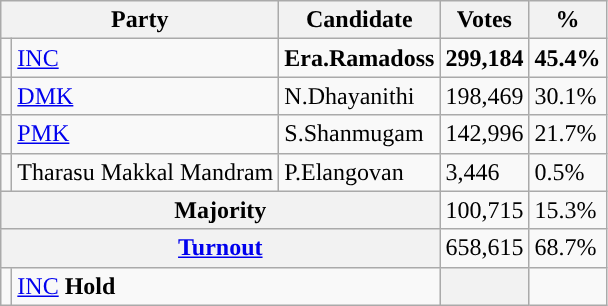<table class="wikitable">
<tr>
<th colspan="2">Party</th>
<th>Candidate</th>
<th>Votes</th>
<th>%</th>
</tr>
<tr>
<td></td>
<td><a href='#'>INC</a></td>
<td><strong>Era.Ramadoss</strong></td>
<td><strong>299,184</strong></td>
<td><strong>45.4%</strong></td>
</tr>
<tr>
<td></td>
<td><a href='#'>DMK</a></td>
<td>N.Dhayanithi</td>
<td>198,469</td>
<td>30.1%</td>
</tr>
<tr>
<td></td>
<td><a href='#'>PMK</a></td>
<td>S.Shanmugam</td>
<td>142,996</td>
<td>21.7%</td>
</tr>
<tr>
<td></td>
<td>Tharasu Makkal Mandram</td>
<td>P.Elangovan</td>
<td>3,446</td>
<td>0.5%</td>
</tr>
<tr>
<th colspan="3">Majority</th>
<td>100,715</td>
<td>15.3%</td>
</tr>
<tr>
<th colspan="3"><a href='#'>Turnout</a></th>
<td>658,615</td>
<td>68.7%</td>
</tr>
<tr>
<td></td>
<td colspan="2"><a href='#'>INC</a> <strong>Hold</strong></td>
<th></th>
<td></td>
</tr>
</table>
